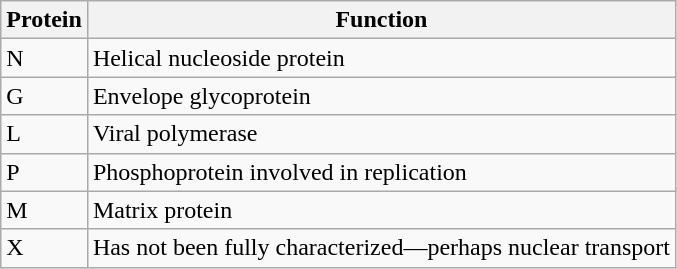<table class="wikitable">
<tr>
<th>Protein</th>
<th>Function</th>
</tr>
<tr>
<td>N</td>
<td>Helical nucleoside protein</td>
</tr>
<tr>
<td>G</td>
<td>Envelope glycoprotein</td>
</tr>
<tr>
<td>L</td>
<td>Viral polymerase</td>
</tr>
<tr>
<td>P</td>
<td>Phosphoprotein involved in replication</td>
</tr>
<tr>
<td>M</td>
<td>Matrix protein</td>
</tr>
<tr>
<td>X</td>
<td>Has not been fully characterized—perhaps nuclear transport</td>
</tr>
</table>
